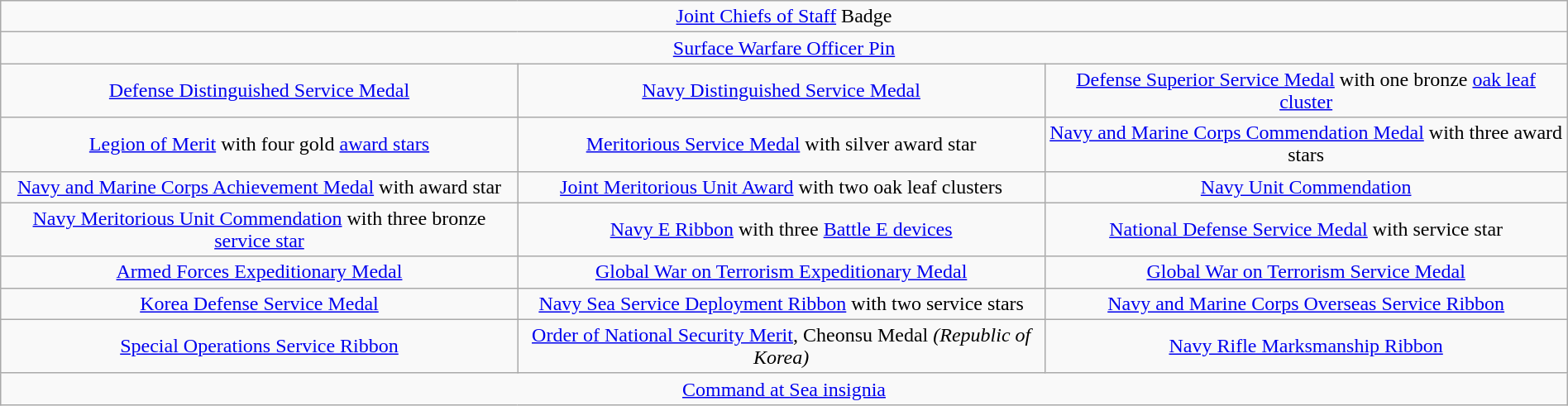<table class="wikitable" style="margin:1em auto; text-align:center;">
<tr>
<td colspan="3"><a href='#'>Joint Chiefs of Staff</a> Badge</td>
</tr>
<tr>
<td colspan="3"><a href='#'>Surface Warfare Officer Pin</a></td>
</tr>
<tr>
<td><a href='#'>Defense Distinguished Service Medal</a></td>
<td><a href='#'>Navy Distinguished Service Medal</a></td>
<td><a href='#'>Defense Superior Service Medal</a> with one bronze <a href='#'>oak leaf cluster</a></td>
</tr>
<tr>
<td><a href='#'>Legion of Merit</a> with four gold <a href='#'>award stars</a></td>
<td><a href='#'>Meritorious Service Medal</a> with silver award star</td>
<td><a href='#'>Navy and Marine Corps Commendation Medal</a> with three award stars</td>
</tr>
<tr>
<td><a href='#'>Navy and Marine Corps Achievement Medal</a> with award star</td>
<td><a href='#'>Joint Meritorious Unit Award</a> with two oak leaf clusters</td>
<td><a href='#'>Navy Unit Commendation</a></td>
</tr>
<tr>
<td><a href='#'>Navy Meritorious Unit Commendation</a> with three bronze <a href='#'>service star</a></td>
<td><a href='#'>Navy E Ribbon</a> with three <a href='#'>Battle E devices</a></td>
<td><a href='#'>National Defense Service Medal</a> with service star</td>
</tr>
<tr>
<td><a href='#'>Armed Forces Expeditionary Medal</a></td>
<td><a href='#'>Global War on Terrorism Expeditionary Medal</a></td>
<td><a href='#'>Global War on Terrorism Service Medal</a></td>
</tr>
<tr>
<td><a href='#'>Korea Defense Service Medal</a></td>
<td><a href='#'>Navy Sea Service Deployment Ribbon</a> with two service stars</td>
<td><a href='#'>Navy and Marine Corps Overseas Service Ribbon</a></td>
</tr>
<tr>
<td><a href='#'>Special Operations Service Ribbon</a></td>
<td><a href='#'>Order of National Security Merit</a>, Cheonsu Medal <em>(Republic of Korea)</em></td>
<td><a href='#'>Navy Rifle Marksmanship Ribbon</a></td>
</tr>
<tr>
<td colspan="3"><a href='#'>Command at Sea insignia</a></td>
</tr>
</table>
